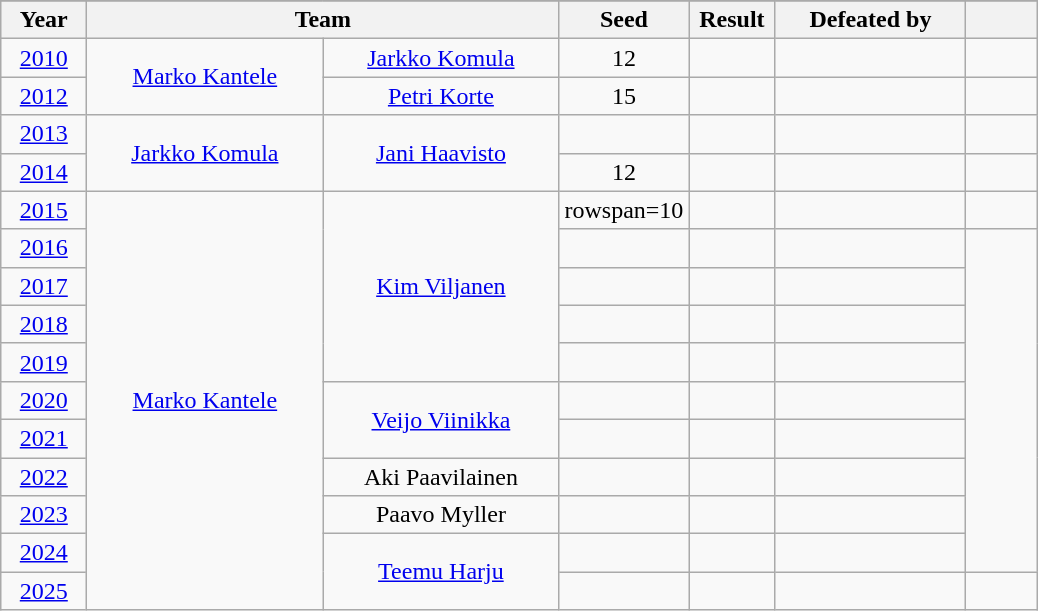<table class="wikitable" style="text-align: center;">
<tr style= "background: #e2e2e2;">
</tr>
<tr style="background: #efefef;">
<th width=50px>Year</th>
<th colspan="2">Team</th>
<th width=50px>Seed</th>
<th width=50px>Result</th>
<th width=120px>Defeated by</th>
<th width=40px></th>
</tr>
<tr>
<td><a href='#'>2010</a></td>
<td rowspan=2 width=150px><a href='#'>Marko Kantele</a></td>
<td width=150px><a href='#'>Jarkko Komula</a></td>
<td>12</td>
<td></td>
<td> </td>
<td></td>
</tr>
<tr>
<td><a href='#'>2012</a></td>
<td><a href='#'>Petri Korte</a></td>
<td>15</td>
<td></td>
<td> </td>
<td></td>
</tr>
<tr>
<td><a href='#'>2013</a></td>
<td rowspan=2><a href='#'>Jarkko Komula</a></td>
<td rowspan=2><a href='#'>Jani Haavisto</a></td>
<td></td>
<td></td>
<td> </td>
<td></td>
</tr>
<tr>
<td><a href='#'>2014</a></td>
<td>12</td>
<td></td>
<td> </td>
<td></td>
</tr>
<tr>
<td><a href='#'>2015</a></td>
<td rowspan=11><a href='#'>Marko Kantele</a></td>
<td rowspan=5><a href='#'>Kim Viljanen</a></td>
<td>rowspan=10 </td>
<td></td>
<td> </td>
<td></td>
</tr>
<tr>
<td><a href='#'>2016</a></td>
<td></td>
<td> </td>
<td></td>
</tr>
<tr>
<td><a href='#'>2017</a></td>
<td></td>
<td> </td>
<td></td>
</tr>
<tr>
<td><a href='#'>2018</a></td>
<td></td>
<td> </td>
<td></td>
</tr>
<tr>
<td><a href='#'>2019</a></td>
<td></td>
<td> </td>
<td></td>
</tr>
<tr>
<td><a href='#'>2020</a></td>
<td rowspan=2><a href='#'>Veijo Viinikka</a></td>
<td></td>
<td> </td>
<td></td>
</tr>
<tr>
<td><a href='#'>2021</a></td>
<td></td>
<td> </td>
<td></td>
</tr>
<tr>
<td><a href='#'>2022</a></td>
<td>Aki Paavilainen</td>
<td></td>
<td> </td>
<td></td>
</tr>
<tr>
<td><a href='#'>2023</a></td>
<td>Paavo Myller</td>
<td></td>
<td> </td>
<td></td>
</tr>
<tr>
<td><a href='#'>2024</a></td>
<td rowspan=2><a href='#'>Teemu Harju</a></td>
<td></td>
<td> <br> </td>
<td></td>
</tr>
<tr>
<td><a href='#'>2025</a></td>
<td></td>
<td></td>
<td></td>
<td></td>
</tr>
</table>
